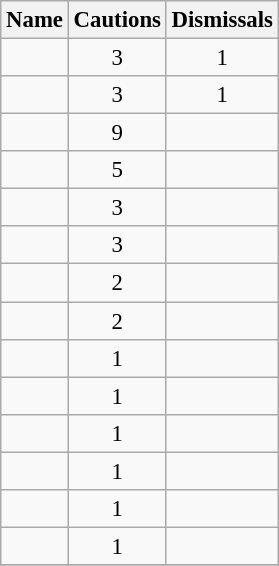<table class="wikitable sortable" style="text-align:center; font-size:95%">
<tr>
<th>Name</th>
<th>Cautions</th>
<th>Dismissals</th>
</tr>
<tr>
<td></td>
<td> 3</td>
<td> 1</td>
</tr>
<tr>
<td></td>
<td> 3</td>
<td> 1</td>
</tr>
<tr>
<td></td>
<td> 9</td>
<td></td>
</tr>
<tr>
<td></td>
<td> 5</td>
<td></td>
</tr>
<tr>
<td></td>
<td> 3</td>
<td></td>
</tr>
<tr>
<td></td>
<td> 3</td>
<td></td>
</tr>
<tr>
<td></td>
<td> 2</td>
<td></td>
</tr>
<tr>
<td></td>
<td> 2</td>
<td></td>
</tr>
<tr>
<td></td>
<td> 1</td>
<td></td>
</tr>
<tr>
<td></td>
<td> 1</td>
<td></td>
</tr>
<tr>
<td></td>
<td> 1</td>
<td></td>
</tr>
<tr>
<td></td>
<td> 1</td>
<td></td>
</tr>
<tr>
<td></td>
<td> 1</td>
<td></td>
</tr>
<tr>
<td></td>
<td> 1</td>
<td></td>
</tr>
<tr>
</tr>
</table>
